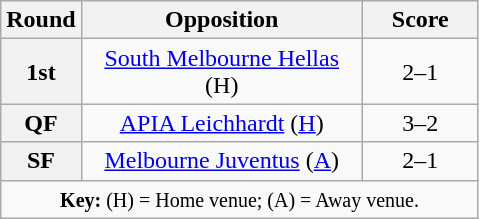<table class="wikitable plainrowheaders" style="text-align:center">
<tr>
<th scope="col" style="width:25px">Round</th>
<th scope="col" style="width:180px">Opposition</th>
<th scope="col" style="width:70px">Score</th>
</tr>
<tr>
<th scope=row style="text-align:center">1st</th>
<td><a href='#'>South Melbourne Hellas</a> (H)</td>
<td>2–1</td>
</tr>
<tr>
<th scope=row style="text-align:center">QF</th>
<td><a href='#'>APIA Leichhardt</a> (<a href='#'>H</a>)</td>
<td>3–2</td>
</tr>
<tr>
<th scope=row style="text-align:center">SF</th>
<td><a href='#'>Melbourne Juventus</a> (<a href='#'>A</a>)</td>
<td>2–1</td>
</tr>
<tr>
<td colspan="3"><small><strong>Key:</strong> (H) = Home venue; (A) = Away venue.</small></td>
</tr>
</table>
